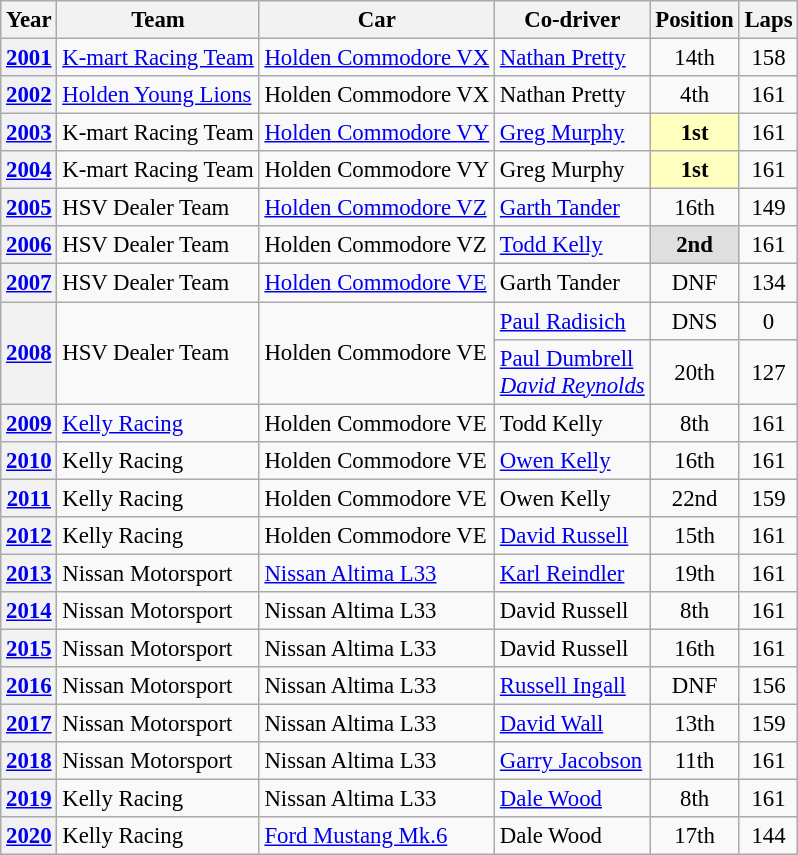<table class="wikitable" style="font-size: 95%;">
<tr>
<th>Year</th>
<th>Team</th>
<th>Car</th>
<th>Co-driver</th>
<th>Position</th>
<th>Laps</th>
</tr>
<tr>
<th><a href='#'>2001</a></th>
<td><a href='#'>K-mart Racing Team</a></td>
<td><a href='#'>Holden Commodore VX</a></td>
<td> <a href='#'>Nathan Pretty</a></td>
<td align="center">14th</td>
<td align="center">158</td>
</tr>
<tr>
<th><a href='#'>2002</a></th>
<td><a href='#'>Holden Young Lions</a></td>
<td>Holden Commodore VX</td>
<td> Nathan Pretty</td>
<td align="center">4th</td>
<td align="center">161</td>
</tr>
<tr>
<th><a href='#'>2003</a></th>
<td>K-mart Racing Team</td>
<td><a href='#'>Holden Commodore VY</a></td>
<td> <a href='#'>Greg Murphy</a></td>
<td align="center" style="background: #ffffbf"><strong>1st</strong></td>
<td align="center">161</td>
</tr>
<tr>
<th><a href='#'>2004</a></th>
<td>K-mart Racing Team</td>
<td>Holden Commodore VY</td>
<td> Greg Murphy</td>
<td align="center" style="background: #ffffbf"><strong>1st</strong></td>
<td align="center">161</td>
</tr>
<tr>
<th><a href='#'>2005</a></th>
<td>HSV Dealer Team</td>
<td><a href='#'>Holden Commodore VZ</a></td>
<td> <a href='#'>Garth Tander</a></td>
<td align="center">16th</td>
<td align="center">149</td>
</tr>
<tr>
<th><a href='#'>2006</a></th>
<td>HSV Dealer Team</td>
<td>Holden Commodore VZ</td>
<td> <a href='#'>Todd Kelly</a></td>
<td align="center" style="background: #dfdfdf"><strong>2nd</strong></td>
<td align="center">161</td>
</tr>
<tr>
<th><a href='#'>2007</a></th>
<td>HSV Dealer Team</td>
<td><a href='#'>Holden Commodore VE</a></td>
<td> Garth Tander</td>
<td align="center">DNF</td>
<td align="center">134</td>
</tr>
<tr>
<th rowspan=2><a href='#'>2008</a></th>
<td rowspan=2>HSV Dealer Team</td>
<td rowspan=2>Holden Commodore VE</td>
<td> <a href='#'>Paul Radisich</a></td>
<td align="center">DNS</td>
<td align="center">0</td>
</tr>
<tr>
<td> <a href='#'>Paul Dumbrell</a><br> <em><a href='#'>David Reynolds</a></em></td>
<td align="center">20th</td>
<td align="center">127</td>
</tr>
<tr>
<th><a href='#'>2009</a></th>
<td><a href='#'>Kelly Racing</a></td>
<td>Holden Commodore VE</td>
<td> Todd Kelly</td>
<td align="center">8th</td>
<td align="center">161</td>
</tr>
<tr>
<th><a href='#'>2010</a></th>
<td>Kelly Racing</td>
<td>Holden Commodore VE</td>
<td> <a href='#'>Owen Kelly</a></td>
<td align="center">16th</td>
<td align="center">161</td>
</tr>
<tr>
<th><a href='#'>2011</a></th>
<td>Kelly Racing</td>
<td>Holden Commodore VE</td>
<td> Owen Kelly</td>
<td align="center">22nd</td>
<td align="center">159</td>
</tr>
<tr>
<th><a href='#'>2012</a></th>
<td>Kelly Racing</td>
<td>Holden Commodore VE</td>
<td> <a href='#'>David Russell</a></td>
<td align="center">15th</td>
<td align="center">161</td>
</tr>
<tr>
<th><a href='#'>2013</a></th>
<td>Nissan Motorsport</td>
<td><a href='#'>Nissan Altima L33</a></td>
<td> <a href='#'>Karl Reindler</a></td>
<td align="center">19th</td>
<td align="center">161</td>
</tr>
<tr>
<th><a href='#'>2014</a></th>
<td>Nissan Motorsport</td>
<td>Nissan Altima L33</td>
<td> David Russell</td>
<td align="center">8th</td>
<td align="center">161</td>
</tr>
<tr>
<th><a href='#'>2015</a></th>
<td>Nissan Motorsport</td>
<td>Nissan Altima L33</td>
<td> David Russell</td>
<td align="center">16th</td>
<td align="center">161</td>
</tr>
<tr>
<th><a href='#'>2016</a></th>
<td>Nissan Motorsport</td>
<td>Nissan Altima L33</td>
<td> <a href='#'>Russell Ingall</a></td>
<td align="center">DNF</td>
<td align="center">156</td>
</tr>
<tr>
<th><a href='#'>2017</a></th>
<td>Nissan Motorsport</td>
<td>Nissan Altima L33</td>
<td> <a href='#'>David Wall</a></td>
<td align="center">13th</td>
<td align="center">159</td>
</tr>
<tr>
<th><a href='#'>2018</a></th>
<td>Nissan Motorsport</td>
<td>Nissan Altima L33</td>
<td> <a href='#'>Garry Jacobson</a></td>
<td align="center">11th</td>
<td align="center">161</td>
</tr>
<tr>
<th><a href='#'>2019</a></th>
<td>Kelly Racing</td>
<td>Nissan Altima L33</td>
<td> <a href='#'>Dale Wood</a></td>
<td align="center">8th</td>
<td align="center">161</td>
</tr>
<tr>
<th><a href='#'>2020</a></th>
<td>Kelly Racing</td>
<td><a href='#'>Ford Mustang Mk.6</a></td>
<td> Dale Wood</td>
<td align="center">17th</td>
<td align="center">144</td>
</tr>
</table>
